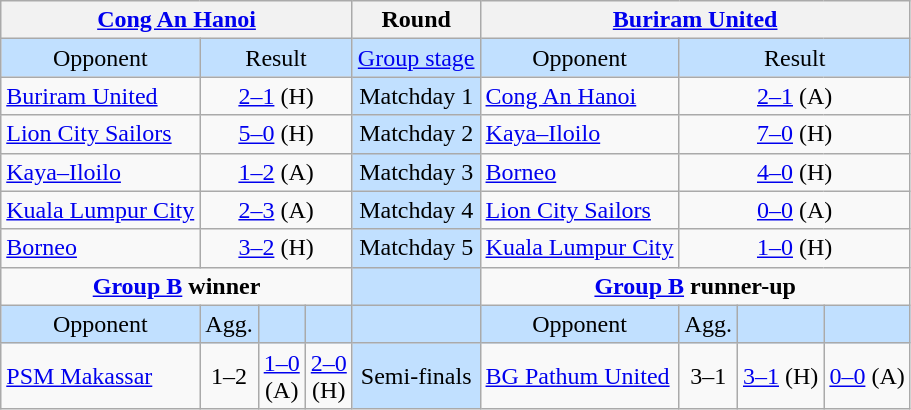<table class="wikitable" style="text-align:center">
<tr>
<th colspan="4"><a href='#'>Cong An Hanoi</a> </th>
<th>Round</th>
<th colspan="4"> <a href='#'>Buriram United</a></th>
</tr>
<tr bgcolor="#c1e0ff">
<td>Opponent</td>
<td colspan="3">Result</td>
<td><a href='#'>Group stage</a></td>
<td>Opponent</td>
<td colspan="3">Result</td>
</tr>
<tr>
<td align="left"> <a href='#'>Buriram United</a></td>
<td colspan="3"><a href='#'>2–1</a> (H)</td>
<td bgcolor="#c1e0ff">Matchday 1</td>
<td align="left"> <a href='#'>Cong An Hanoi</a></td>
<td colspan="3"><a href='#'>2–1</a> (A)</td>
</tr>
<tr>
<td align="left"> <a href='#'>Lion City Sailors</a></td>
<td colspan="3"><a href='#'>5–0</a> (H)</td>
<td bgcolor="#c1e0ff">Matchday 2</td>
<td align="left"> <a href='#'>Kaya–Iloilo</a></td>
<td colspan="3"><a href='#'>7–0</a> (H)</td>
</tr>
<tr>
<td align="left"> <a href='#'>Kaya–Iloilo</a></td>
<td colspan="3"><a href='#'>1–2</a> (A)</td>
<td bgcolor="#c1e0ff">Matchday 3</td>
<td align="left"> <a href='#'>Borneo</a></td>
<td colspan="3"><a href='#'>4–0</a> (H)</td>
</tr>
<tr>
<td align="left"> <a href='#'>Kuala Lumpur City</a></td>
<td colspan="3"><a href='#'>2–3</a> (A)</td>
<td bgcolor="#c1e0ff">Matchday 4</td>
<td align="left"> <a href='#'>Lion City Sailors</a></td>
<td colspan="3"><a href='#'>0–0</a> (A)</td>
</tr>
<tr>
<td align="left"> <a href='#'>Borneo</a></td>
<td colspan="3"><a href='#'>3–2</a> (H)</td>
<td bgcolor="#c1e0ff">Matchday 5</td>
<td align="left"> <a href='#'>Kuala Lumpur City</a></td>
<td colspan="3"><a href='#'>1–0</a> (H)</td>
</tr>
<tr>
<td colspan="4" valign="top" align="center"><strong><a href='#'>Group B</a> winner</strong> </td>
<td bgcolor="#c1e0ff"></td>
<td colspan="4" valign="top" align="center"><strong><a href='#'>Group B</a> runner-up</strong> </td>
</tr>
<tr bgcolor="#c1e0ff">
<td>Opponent</td>
<td>Agg.</td>
<td></td>
<td></td>
<td></td>
<td>Opponent</td>
<td>Agg.</td>
<td></td>
<td></td>
</tr>
<tr>
<td align="left"> <a href='#'>PSM Makassar</a></td>
<td>1–2</td>
<td><a href='#'>1–0</a> <br>(A)</td>
<td><a href='#'>2–0</a> <br>(H)</td>
<td bgcolor="#c1e0ff">Semi-finals</td>
<td align="left"> <a href='#'>BG Pathum United</a></td>
<td>3–1</td>
<td><a href='#'>3–1</a> (H)</td>
<td><a href='#'>0–0</a> (A)</td>
</tr>
</table>
